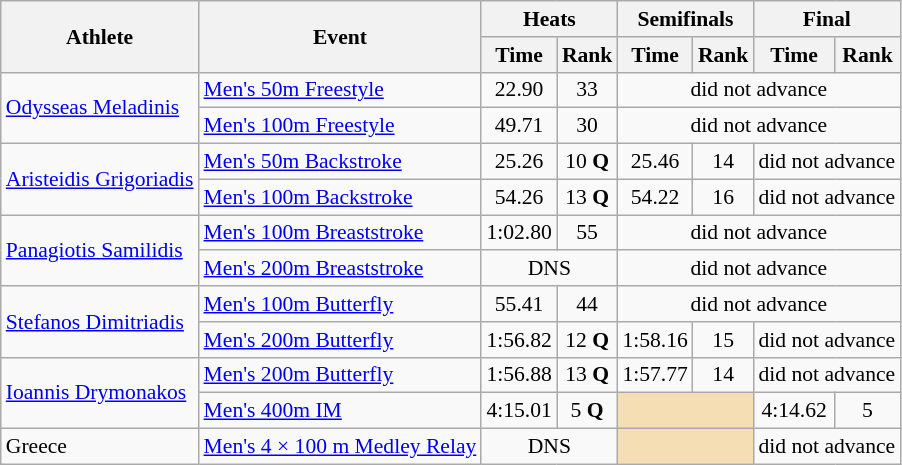<table class=wikitable style="font-size:90%">
<tr>
<th rowspan="2">Athlete</th>
<th rowspan="2">Event</th>
<th colspan="2">Heats</th>
<th colspan="2">Semifinals</th>
<th colspan="2">Final</th>
</tr>
<tr>
<th>Time</th>
<th>Rank</th>
<th>Time</th>
<th>Rank</th>
<th>Time</th>
<th>Rank</th>
</tr>
<tr>
<td rowspan="2"><a href='#'>Odysseas Meladinis</a></td>
<td><a href='#'>Men's 50m Freestyle</a></td>
<td align=center>22.90</td>
<td align=center>33</td>
<td align=center colspan=4>did not advance</td>
</tr>
<tr>
<td><a href='#'>Men's 100m Freestyle</a></td>
<td align=center>49.71</td>
<td align=center>30</td>
<td align=center colspan=4>did not advance</td>
</tr>
<tr>
<td rowspan="2"><a href='#'>Aristeidis Grigoriadis</a></td>
<td><a href='#'>Men's 50m Backstroke</a></td>
<td align=center>25.26</td>
<td align=center>10 <strong>Q</strong></td>
<td align=center>25.46</td>
<td align=center>14</td>
<td align=center colspan=2>did not advance</td>
</tr>
<tr>
<td><a href='#'>Men's 100m Backstroke</a></td>
<td align=center>54.26</td>
<td align=center>13 <strong>Q</strong></td>
<td align=center>54.22</td>
<td align=center>16</td>
<td align=center colspan=2>did not advance</td>
</tr>
<tr>
<td rowspan="2"><a href='#'>Panagiotis Samilidis</a></td>
<td><a href='#'>Men's 100m Breaststroke</a></td>
<td align=center>1:02.80</td>
<td align=center>55</td>
<td align=center colspan=4>did not advance</td>
</tr>
<tr>
<td><a href='#'>Men's 200m Breaststroke</a></td>
<td align=center colspan=2>DNS</td>
<td align=center colspan=4>did not advance</td>
</tr>
<tr>
<td rowspan="2"><a href='#'>Stefanos Dimitriadis</a></td>
<td><a href='#'>Men's 100m Butterfly</a></td>
<td align=center>55.41</td>
<td align=center>44</td>
<td align=center colspan=4>did not advance</td>
</tr>
<tr>
<td><a href='#'>Men's 200m Butterfly</a></td>
<td align=center>1:56.82</td>
<td align=center>12 <strong>Q</strong></td>
<td align=center>1:58.16</td>
<td align=center>15</td>
<td align=center colspan=2>did not advance</td>
</tr>
<tr>
<td rowspan="2"><a href='#'>Ioannis Drymonakos</a></td>
<td><a href='#'>Men's 200m Butterfly</a></td>
<td align=center>1:56.88</td>
<td align=center>13 <strong>Q</strong></td>
<td align=center>1:57.77</td>
<td align=center>14</td>
<td align=center colspan=2>did not advance</td>
</tr>
<tr>
<td><a href='#'>Men's 400m IM</a></td>
<td align=center>4:15.01</td>
<td align=center>5 <strong>Q</strong></td>
<td colspan= 2 bgcolor="wheat"></td>
<td align=center>4:14.62</td>
<td align=center>5</td>
</tr>
<tr>
<td rowspan="1">Greece</td>
<td><a href='#'>Men's 4 × 100 m Medley Relay</a></td>
<td align=center colspan=2>DNS</td>
<td colspan= 2 bgcolor="wheat"></td>
<td align=center colspan=2>did not advance</td>
</tr>
</table>
